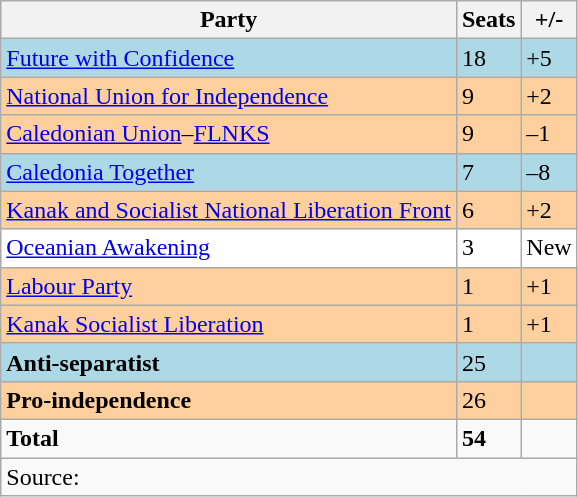<table class="wikitable">
<tr>
<th>Party</th>
<th>Seats</th>
<th>+/-</th>
</tr>
<tr style="background:#ADD8E6">
<td><a href='#'>Future with Confidence</a></td>
<td>18</td>
<td>+5</td>
</tr>
<tr style="background:#FFCF9E">
<td><a href='#'>National Union for Independence</a></td>
<td>9</td>
<td>+2</td>
</tr>
<tr style="background:#FFCF9E">
<td><a href='#'>Caledonian Union</a>–<a href='#'>FLNKS</a></td>
<td>9</td>
<td>–1</td>
</tr>
<tr style="background:#ADD8E6">
<td><a href='#'>Caledonia Together</a></td>
<td>7</td>
<td>–8</td>
</tr>
<tr style="background:#FFCF9E">
<td><a href='#'>Kanak and Socialist National Liberation Front</a></td>
<td>6</td>
<td>+2</td>
</tr>
<tr style="background:#FFFFFF">
<td><a href='#'>Oceanian Awakening</a></td>
<td>3</td>
<td>New</td>
</tr>
<tr style="background:#FFCF9E">
<td><a href='#'>Labour Party</a></td>
<td>1</td>
<td>+1</td>
</tr>
<tr style="background:#FFCF9E">
<td><a href='#'>Kanak Socialist Liberation</a></td>
<td>1</td>
<td>+1</td>
</tr>
<tr style="background:#ADD8E6">
<td><strong>Anti-separatist</strong></td>
<td>25</td>
<td></td>
</tr>
<tr style="background:#FFCF9E">
<td><strong>Pro-independence</strong></td>
<td>26</td>
<td></td>
</tr>
<tr>
<td><strong>Total</strong></td>
<td><strong>54</strong></td>
<td></td>
</tr>
<tr>
<td colspan="3">Source: </td>
</tr>
</table>
